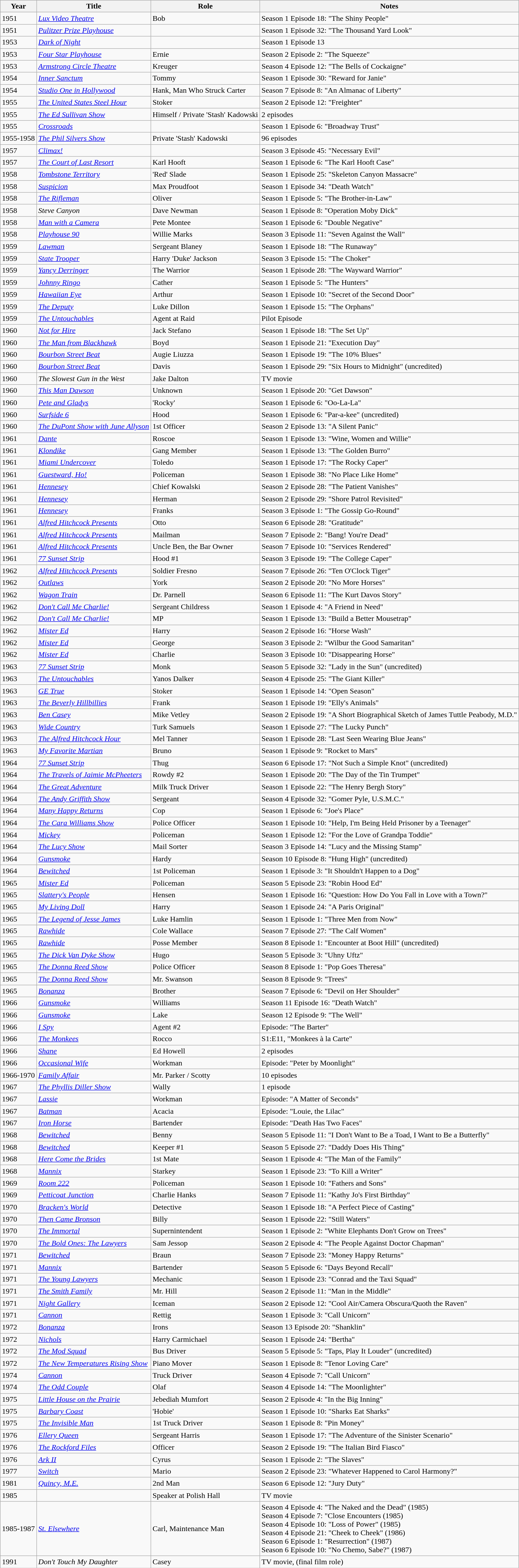<table class="wikitable">
<tr>
<th>Year</th>
<th>Title</th>
<th>Role</th>
<th>Notes</th>
</tr>
<tr>
<td>1951</td>
<td><em><a href='#'>Lux Video Theatre</a></em></td>
<td>Bob</td>
<td>Season 1 Episode 18: "The Shiny People"</td>
</tr>
<tr>
<td>1951</td>
<td><em><a href='#'>Pulitzer Prize Playhouse</a></em></td>
<td></td>
<td>Season 1 Episode 32: "The Thousand Yard Look"</td>
</tr>
<tr>
<td>1953</td>
<td><em><a href='#'>Dark of Night</a></em></td>
<td></td>
<td>Season 1 Episode 13</td>
</tr>
<tr>
<td>1953</td>
<td><em><a href='#'>Four Star Playhouse</a></em></td>
<td>Ernie</td>
<td>Season 2 Episode 2: "The Squeeze"</td>
</tr>
<tr>
<td>1953</td>
<td><em><a href='#'>Armstrong Circle Theatre</a></em></td>
<td>Kreuger</td>
<td>Season 4 Episode 12: "The Bells of Cockaigne"</td>
</tr>
<tr>
<td>1954</td>
<td><em><a href='#'>Inner Sanctum</a></em></td>
<td>Tommy</td>
<td>Season 1 Episode 30: "Reward for Janie"</td>
</tr>
<tr>
<td>1954</td>
<td><em><a href='#'>Studio One in Hollywood</a></em></td>
<td>Hank, Man Who Struck Carter</td>
<td>Season 7 Episode 8: "An Almanac of Liberty"</td>
</tr>
<tr>
<td>1955</td>
<td><em><a href='#'>The United States Steel Hour</a></em></td>
<td>Stoker</td>
<td>Season 2 Episode 12: "Freighter"</td>
</tr>
<tr>
<td>1955</td>
<td><em><a href='#'>The Ed Sullivan Show</a></em></td>
<td>Himself / Private 'Stash' Kadowski</td>
<td>2 episodes</td>
</tr>
<tr>
<td>1955</td>
<td><em><a href='#'>Crossroads</a></em></td>
<td></td>
<td>Season 1 Episode 6: "Broadway Trust"</td>
</tr>
<tr>
<td>1955-1958</td>
<td><em><a href='#'>The Phil Silvers Show</a></em></td>
<td>Private 'Stash' Kadowski</td>
<td>96 episodes</td>
</tr>
<tr>
<td>1957</td>
<td><em><a href='#'>Climax!</a></em></td>
<td></td>
<td>Season 3 Episode 45: "Necessary Evil"</td>
</tr>
<tr>
<td>1957</td>
<td><em><a href='#'>The Court of Last Resort</a></em></td>
<td>Karl Hooft</td>
<td>Season 1 Episode 6: "The Karl Hooft Case"</td>
</tr>
<tr>
<td>1958</td>
<td><em><a href='#'>Tombstone Territory</a></em></td>
<td>'Red' Slade</td>
<td>Season 1 Episode 25: "Skeleton Canyon Massacre"</td>
</tr>
<tr>
<td>1958</td>
<td><em><a href='#'>Suspicion</a></em></td>
<td>Max Proudfoot</td>
<td>Season 1 Episode 34: "Death Watch"</td>
</tr>
<tr>
<td>1958</td>
<td><em><a href='#'>The Rifleman</a></em></td>
<td>Oliver</td>
<td>Season 1 Episode 5: "The Brother-in-Law"</td>
</tr>
<tr>
<td>1958</td>
<td><em>Steve Canyon</em></td>
<td>Dave Newman</td>
<td>Season 1 Episode 8: "Operation Moby Dick"</td>
</tr>
<tr>
<td>1958</td>
<td><em><a href='#'>Man with a Camera</a></em></td>
<td>Pete Montee</td>
<td>Season 1 Episode 6: "Double Negative"</td>
</tr>
<tr>
<td>1958</td>
<td><em><a href='#'>Playhouse 90</a></em></td>
<td>Willie Marks</td>
<td>Season 3 Episode 11: "Seven Against the Wall"</td>
</tr>
<tr>
<td>1959</td>
<td><em><a href='#'>Lawman</a></em></td>
<td>Sergeant Blaney</td>
<td>Season 1 Episode 18: "The Runaway"</td>
</tr>
<tr>
<td>1959</td>
<td><em><a href='#'>State Trooper</a></em></td>
<td>Harry 'Duke' Jackson</td>
<td>Season 3 Episode 15: "The Choker"</td>
</tr>
<tr>
<td>1959</td>
<td><em><a href='#'>Yancy Derringer</a></em></td>
<td>The Warrior</td>
<td>Season 1 Episode 28: "The Wayward Warrior"</td>
</tr>
<tr>
<td>1959</td>
<td><em><a href='#'>Johnny Ringo</a></em></td>
<td>Cather</td>
<td>Season 1 Episode 5: "The Hunters"</td>
</tr>
<tr>
<td>1959</td>
<td><em><a href='#'>Hawaiian Eye</a></em></td>
<td>Arthur</td>
<td>Season 1 Episode 10: "Secret of the Second Door"</td>
</tr>
<tr>
<td>1959</td>
<td><em><a href='#'>The Deputy</a></em></td>
<td>Luke Dillon</td>
<td>Season 1 Episode 15: "The Orphans"</td>
</tr>
<tr>
<td>1959</td>
<td><em><a href='#'>The Untouchables</a></em></td>
<td>Agent at Raid</td>
<td>Pilot Episode</td>
</tr>
<tr>
<td>1960</td>
<td><em><a href='#'>Not for Hire</a></em></td>
<td>Jack Stefano</td>
<td>Season 1 Episode 18: "The Set Up"</td>
</tr>
<tr>
<td>1960</td>
<td><em><a href='#'>The Man from Blackhawk</a></em></td>
<td>Boyd</td>
<td>Season 1 Episode 21: "Execution Day"</td>
</tr>
<tr>
<td>1960</td>
<td><em><a href='#'>Bourbon Street Beat</a></em></td>
<td>Augie Liuzza</td>
<td>Season 1 Episode 19: "The 10% Blues"</td>
</tr>
<tr>
<td>1960</td>
<td><em><a href='#'>Bourbon Street Beat</a></em></td>
<td>Davis</td>
<td>Season 1 Episode 29: "Six Hours to Midnight" (uncredited)</td>
</tr>
<tr>
<td>1960</td>
<td><em>The Slowest Gun in the West</em></td>
<td>Jake Dalton</td>
<td>TV movie</td>
</tr>
<tr>
<td>1960</td>
<td><em><a href='#'>This Man Dawson</a></em></td>
<td>Unknown</td>
<td>Season 1 Episode 20: "Get Dawson"</td>
</tr>
<tr>
<td>1960</td>
<td><em><a href='#'>Pete and Gladys</a></em></td>
<td>'Rocky'</td>
<td>Season 1 Episode 6: "Oo-La-La"</td>
</tr>
<tr>
<td>1960</td>
<td><em><a href='#'>Surfside 6</a></em></td>
<td>Hood</td>
<td>Season 1 Episode 6: "Par-a-kee" (uncredited)</td>
</tr>
<tr>
<td>1960</td>
<td><em><a href='#'>The DuPont Show with June Allyson</a></em></td>
<td>1st Officer</td>
<td>Season 2 Episode 13: "A Silent Panic"</td>
</tr>
<tr>
<td>1961</td>
<td><em><a href='#'>Dante</a></em></td>
<td>Roscoe</td>
<td>Season 1 Episode 13: "Wine, Women and Willie"</td>
</tr>
<tr>
<td>1961</td>
<td><em><a href='#'>Klondike</a></em></td>
<td>Gang Member</td>
<td>Season 1 Episode 13: "The Golden Burro"</td>
</tr>
<tr>
<td>1961</td>
<td><em><a href='#'>Miami Undercover</a></em></td>
<td>Toledo</td>
<td>Season 1 Episode 17: "The Rocky Caper"</td>
</tr>
<tr>
<td>1961</td>
<td><em><a href='#'>Guestward, Ho!</a></em></td>
<td>Policeman</td>
<td>Season 1 Episode 38: "No Place Like Home"</td>
</tr>
<tr>
<td>1961</td>
<td><em><a href='#'>Hennesey</a></em></td>
<td>Chief Kowalski</td>
<td>Season 2 Episode 28: "The Patient Vanishes"</td>
</tr>
<tr>
<td>1961</td>
<td><em><a href='#'>Hennesey</a></em></td>
<td>Herman</td>
<td>Season 2 Episode 29: "Shore Patrol Revisited"</td>
</tr>
<tr>
<td>1961</td>
<td><em><a href='#'>Hennesey</a></em></td>
<td>Franks</td>
<td>Season 3 Episode 1: "The Gossip Go-Round"</td>
</tr>
<tr>
<td>1961</td>
<td><em><a href='#'>Alfred Hitchcock Presents</a></em></td>
<td>Otto</td>
<td>Season 6 Episode 28: "Gratitude"</td>
</tr>
<tr>
<td>1961</td>
<td><em><a href='#'>Alfred Hitchcock Presents</a></em></td>
<td>Mailman</td>
<td>Season 7 Episode 2: "Bang! You're Dead"</td>
</tr>
<tr>
<td>1961</td>
<td><em><a href='#'>Alfred Hitchcock Presents</a></em></td>
<td>Uncle Ben, the Bar Owner</td>
<td>Season 7 Episode 10: "Services Rendered"</td>
</tr>
<tr>
<td>1961</td>
<td><em><a href='#'>77 Sunset Strip</a></em></td>
<td>Hood #1</td>
<td>Season 3 Episode 19: "The College Caper"</td>
</tr>
<tr>
<td>1962</td>
<td><em><a href='#'>Alfred Hitchcock Presents</a></em></td>
<td>Soldier Fresno</td>
<td>Season 7 Episode 26: "Ten O'Clock Tiger"</td>
</tr>
<tr>
<td>1962</td>
<td><em><a href='#'>Outlaws</a></em></td>
<td>York</td>
<td>Season 2 Episode 20: "No More Horses"</td>
</tr>
<tr>
<td>1962</td>
<td><em><a href='#'>Wagon Train</a></em></td>
<td>Dr. Parnell</td>
<td>Season 6 Episode 11: "The Kurt Davos Story"</td>
</tr>
<tr>
<td>1962</td>
<td><em><a href='#'>Don't Call Me Charlie!</a></em></td>
<td>Sergeant Childress</td>
<td>Season 1 Episode 4: "A Friend in Need"</td>
</tr>
<tr>
<td>1962</td>
<td><em><a href='#'>Don't Call Me Charlie!</a></em></td>
<td>MP</td>
<td>Season 1 Episode 13: "Build a Better Mousetrap"</td>
</tr>
<tr>
<td>1962</td>
<td><em><a href='#'>Mister Ed</a></em></td>
<td>Harry</td>
<td>Season 2 Episode 16: "Horse Wash"</td>
</tr>
<tr>
<td>1962</td>
<td><em><a href='#'>Mister Ed</a></em></td>
<td>George</td>
<td>Season 3 Episode 2: "Wilbur the Good Samaritan"</td>
</tr>
<tr>
<td>1962</td>
<td><em><a href='#'>Mister Ed</a></em></td>
<td>Charlie</td>
<td>Season 3 Episode 10: "Disappearing Horse"</td>
</tr>
<tr>
<td>1963</td>
<td><em><a href='#'>77 Sunset Strip</a></em></td>
<td>Monk</td>
<td>Season 5 Episode 32: "Lady in the Sun" (uncredited)</td>
</tr>
<tr>
<td>1963</td>
<td><em><a href='#'>The Untouchables</a></em></td>
<td>Yanos Dalker</td>
<td>Season 4 Episode 25: "The Giant Killer"</td>
</tr>
<tr>
<td>1963</td>
<td><em><a href='#'>GE True</a></em></td>
<td>Stoker</td>
<td>Season 1 Episode 14: "Open Season"</td>
</tr>
<tr>
<td>1963</td>
<td><em><a href='#'>The Beverly Hillbillies</a></em></td>
<td>Frank</td>
<td>Season 1 Episode 19: "Elly's Animals"</td>
</tr>
<tr>
<td>1963</td>
<td><em><a href='#'>Ben Casey</a></em></td>
<td>Mike Vetley</td>
<td>Season 2 Episode 19: "A Short Biographical Sketch of James Tuttle Peabody, M.D."</td>
</tr>
<tr>
<td>1963</td>
<td><em><a href='#'>Wide Country</a></em></td>
<td>Turk Samuels</td>
<td>Season 1 Episode 27: "The Lucky Punch"</td>
</tr>
<tr>
<td>1963</td>
<td><em><a href='#'>The Alfred Hitchcock Hour</a></em></td>
<td>Mel Tanner</td>
<td>Season 1 Episode 28: "Last Seen Wearing Blue Jeans"</td>
</tr>
<tr>
<td>1963</td>
<td><em><a href='#'>My Favorite Martian</a></em></td>
<td>Bruno</td>
<td>Season 1 Episode 9: "Rocket to Mars"</td>
</tr>
<tr>
<td>1964</td>
<td><em><a href='#'>77 Sunset Strip</a></em></td>
<td>Thug</td>
<td>Season 6 Episode 17: "Not Such a Simple Knot" (uncredited)</td>
</tr>
<tr>
<td>1964</td>
<td><em><a href='#'>The Travels of Jaimie McPheeters</a></em></td>
<td>Rowdy #2</td>
<td>Season 1 Episode 20: "The Day of the Tin Trumpet"</td>
</tr>
<tr>
<td>1964</td>
<td><em><a href='#'>The Great Adventure</a></em></td>
<td>Milk Truck Driver</td>
<td>Season 1 Episode 22: "The Henry Bergh Story"</td>
</tr>
<tr>
<td>1964</td>
<td><em><a href='#'>The Andy Griffith Show</a></em></td>
<td>Sergeant</td>
<td>Season 4 Episode 32: "Gomer Pyle, U.S.M.C."</td>
</tr>
<tr>
<td>1964</td>
<td><em><a href='#'>Many Happy Returns</a></em></td>
<td>Cop</td>
<td>Season 1 Episode 6: "Joe's Place"</td>
</tr>
<tr>
<td>1964</td>
<td><em><a href='#'>The Cara Williams Show</a></em></td>
<td>Police Officer</td>
<td>Season 1 Episode 10: "Help, I'm Being Held Prisoner by a Teenager"</td>
</tr>
<tr>
<td>1964</td>
<td><em><a href='#'>Mickey</a></em></td>
<td>Policeman</td>
<td>Season 1 Episode 12: "For the Love of Grandpa Toddie"</td>
</tr>
<tr>
<td>1964</td>
<td><em><a href='#'>The Lucy Show</a></em></td>
<td>Mail Sorter</td>
<td>Season 3 Episode 14: "Lucy and the Missing Stamp"</td>
</tr>
<tr>
<td>1964</td>
<td><em><a href='#'>Gunsmoke</a></em></td>
<td>Hardy</td>
<td>Season 10 Episode 8: "Hung High" (uncredited)</td>
</tr>
<tr>
<td>1964</td>
<td><em><a href='#'>Bewitched</a></em></td>
<td>1st Policeman</td>
<td>Season 1 Episode 3: "It Shouldn't Happen to a Dog"</td>
</tr>
<tr>
<td>1965</td>
<td><em><a href='#'>Mister Ed</a></em></td>
<td>Policeman</td>
<td>Season 5 Episode 23: "Robin Hood Ed"</td>
</tr>
<tr>
<td>1965</td>
<td><em><a href='#'>Slattery's People</a></em></td>
<td>Hensen</td>
<td>Season 1 Episode 16: "Question: How Do You Fall in Love with a Town?"</td>
</tr>
<tr>
<td>1965</td>
<td><em><a href='#'>My Living Doll</a></em></td>
<td>Harry</td>
<td>Season 1 Episode 24: "A Paris Original"</td>
</tr>
<tr>
<td>1965</td>
<td><em><a href='#'>The Legend of Jesse James</a></em></td>
<td>Luke Hamlin</td>
<td>Season 1 Episode 1: "Three Men from Now"</td>
</tr>
<tr>
<td>1965</td>
<td><em><a href='#'>Rawhide</a></em></td>
<td>Cole Wallace</td>
<td>Season 7 Episode 27: "The Calf Women"</td>
</tr>
<tr>
<td>1965</td>
<td><em><a href='#'>Rawhide</a></em></td>
<td>Posse Member</td>
<td>Season 8 Episode 1: "Encounter at Boot Hill" (uncredited)</td>
</tr>
<tr>
<td>1965</td>
<td><em><a href='#'>The Dick Van Dyke Show</a></em></td>
<td>Hugo</td>
<td>Season 5 Episode 3: "Uhny Uftz"</td>
</tr>
<tr>
<td>1965</td>
<td><em><a href='#'>The Donna Reed Show</a></em></td>
<td>Police Officer</td>
<td>Season 8 Episode 1: "Pop Goes Theresa"</td>
</tr>
<tr>
<td>1965</td>
<td><em><a href='#'>The Donna Reed Show</a></em></td>
<td>Mr. Swanson</td>
<td>Season 8 Episode 9: "Trees"</td>
</tr>
<tr>
<td>1965</td>
<td><em><a href='#'>Bonanza</a></em></td>
<td>Brother</td>
<td>Season 7 Episode 6: "Devil on Her Shoulder"</td>
</tr>
<tr>
<td>1966</td>
<td><em><a href='#'>Gunsmoke</a></em></td>
<td>Williams</td>
<td>Season 11 Episode 16: "Death Watch"</td>
</tr>
<tr>
<td>1966</td>
<td><em><a href='#'>Gunsmoke</a></em></td>
<td>Lake</td>
<td>Season 12 Episode 9: "The Well"</td>
</tr>
<tr>
<td>1966</td>
<td><em><a href='#'>I Spy</a></em></td>
<td>Agent #2</td>
<td>Episode: "The Barter"</td>
</tr>
<tr>
<td>1966</td>
<td><em><a href='#'>The Monkees</a></em></td>
<td>Rocco</td>
<td>S1:E11, "Monkees à la Carte"</td>
</tr>
<tr>
<td>1966</td>
<td><em><a href='#'>Shane</a></em></td>
<td>Ed Howell</td>
<td>2 episodes</td>
</tr>
<tr>
<td>1966</td>
<td><em><a href='#'>Occasional Wife</a></em></td>
<td>Workman</td>
<td>Episode: "Peter by Moonlight"</td>
</tr>
<tr>
<td>1966-1970</td>
<td><em><a href='#'>Family Affair</a></em></td>
<td>Mr. Parker / Scotty</td>
<td>10 episodes</td>
</tr>
<tr>
<td>1967</td>
<td><em><a href='#'>The Phyllis Diller Show</a></em></td>
<td>Wally</td>
<td>1 episode</td>
</tr>
<tr>
<td>1967</td>
<td><em><a href='#'>Lassie</a></em></td>
<td>Workman</td>
<td>Episode: "A Matter of Seconds"</td>
</tr>
<tr>
<td>1967</td>
<td><em><a href='#'>Batman</a></em></td>
<td>Acacia</td>
<td>Episode: "Louie, the Lilac"</td>
</tr>
<tr>
<td>1967</td>
<td><em><a href='#'>Iron Horse</a></em></td>
<td>Bartender</td>
<td>Episode: "Death Has Two Faces"</td>
</tr>
<tr>
<td>1968</td>
<td><em><a href='#'>Bewitched</a></em></td>
<td>Benny</td>
<td>Season 5 Episode 11: "I Don't Want to Be a Toad, I Want to Be a Butterfly"</td>
</tr>
<tr>
<td>1968</td>
<td><em><a href='#'>Bewitched</a></em></td>
<td>Keeper #1</td>
<td>Season 5 Episode 27: "Daddy Does His Thing"</td>
</tr>
<tr>
<td>1968</td>
<td><em><a href='#'>Here Come the Brides</a></em></td>
<td>1st Mate</td>
<td>Season 1 Episode 4: "The Man of the Family"</td>
</tr>
<tr>
<td>1968</td>
<td><em><a href='#'>Mannix</a></em></td>
<td>Starkey</td>
<td>Season 1 Episode 23: "To Kill a Writer"</td>
</tr>
<tr>
<td>1969</td>
<td><em><a href='#'>Room 222</a></em></td>
<td>Policeman</td>
<td>Season 1 Episode 10: "Fathers and Sons"</td>
</tr>
<tr>
<td>1969</td>
<td><em><a href='#'>Petticoat Junction</a></em></td>
<td>Charlie Hanks</td>
<td>Season 7 Episode 11: "Kathy Jo's First Birthday"</td>
</tr>
<tr>
<td>1970</td>
<td><em><a href='#'>Bracken's World</a></em></td>
<td>Detective</td>
<td>Season 1 Episode 18: "A Perfect Piece of Casting"</td>
</tr>
<tr>
<td>1970</td>
<td><em><a href='#'>Then Came Bronson</a></em></td>
<td>Billy</td>
<td>Season 1 Episode 22: "Still Waters"</td>
</tr>
<tr>
<td>1970</td>
<td><em><a href='#'>The Immortal</a></em></td>
<td>Supernintendent</td>
<td>Season 1 Episode 2: "White Elephants Don't Grow on Trees"</td>
</tr>
<tr>
<td>1970</td>
<td><em><a href='#'>The Bold Ones: The Lawyers</a></em></td>
<td>Sam Jessop</td>
<td>Season 2 Episode 4: "The People Against Doctor Chapman"</td>
</tr>
<tr>
<td>1971</td>
<td><em><a href='#'>Bewitched</a></em></td>
<td>Braun</td>
<td>Season 7 Episode 23: "Money Happy Returns"</td>
</tr>
<tr>
<td>1971</td>
<td><em><a href='#'>Mannix</a></em></td>
<td>Bartender</td>
<td>Season 5 Episode 6: "Days Beyond Recall"</td>
</tr>
<tr>
<td>1971</td>
<td><em><a href='#'>The Young Lawyers</a></em></td>
<td>Mechanic</td>
<td>Season 1 Episode 23: "Conrad and the Taxi Squad"</td>
</tr>
<tr>
<td>1971</td>
<td><em><a href='#'>The Smith Family</a></em></td>
<td>Mr. Hill</td>
<td>Season 2 Episode 11: "Man in the Middle"</td>
</tr>
<tr>
<td>1971</td>
<td><em><a href='#'>Night Gallery</a></em></td>
<td>Iceman</td>
<td>Season 2 Episode 12: "Cool Air/Camera Obscura/Quoth the Raven"</td>
</tr>
<tr>
<td>1971</td>
<td><em><a href='#'>Cannon</a></em></td>
<td>Rettig</td>
<td>Season 1 Episode 3: "Call Unicorn"</td>
</tr>
<tr>
<td>1972</td>
<td><em><a href='#'>Bonanza</a></em></td>
<td>Irons</td>
<td>Season 13 Episode 20: "Shanklin"</td>
</tr>
<tr>
<td>1972</td>
<td><em><a href='#'>Nichols</a></em></td>
<td>Harry Carmichael</td>
<td>Season 1 Episode 24: "Bertha"</td>
</tr>
<tr>
<td>1972</td>
<td><em><a href='#'>The Mod Squad</a></em></td>
<td>Bus Driver</td>
<td>Season 5 Episode 5: "Taps, Play It Louder" (uncredited)</td>
</tr>
<tr>
<td>1972</td>
<td><em><a href='#'>The New Temperatures Rising Show</a></em></td>
<td>Piano Mover</td>
<td>Season 1 Episode 8: "Tenor Loving Care"</td>
</tr>
<tr>
<td>1974</td>
<td><em><a href='#'>Cannon</a></em></td>
<td>Truck Driver</td>
<td>Season 4 Episode 7: "Call Unicorn"</td>
</tr>
<tr>
<td>1974</td>
<td><em><a href='#'>The Odd Couple</a></em></td>
<td>Olaf</td>
<td>Season 4 Episode 14: "The Moonlighter"</td>
</tr>
<tr>
<td>1975</td>
<td><em><a href='#'>Little House on the Prairie</a></em></td>
<td>Jebediah Mumfort</td>
<td>Season 2 Episode 4: "In the Big Inning"</td>
</tr>
<tr>
<td>1975</td>
<td><em><a href='#'>Barbary Coast</a></em></td>
<td>'Hobie'</td>
<td>Season 1 Episode 10: "Sharks Eat Sharks"</td>
</tr>
<tr>
<td>1975</td>
<td><em><a href='#'>The Invisible Man</a></em></td>
<td>1st Truck Driver</td>
<td>Season 1 Episode 8: "Pin Money"</td>
</tr>
<tr>
<td>1976</td>
<td><em><a href='#'>Ellery Queen</a></em></td>
<td>Sergeant Harris</td>
<td>Season 1 Episode 17: "The Adventure of the Sinister Scenario"</td>
</tr>
<tr>
<td>1976</td>
<td><em><a href='#'>The Rockford Files</a></em></td>
<td>Officer</td>
<td>Season 2 Episode 19: "The Italian Bird Fiasco"</td>
</tr>
<tr>
<td>1976</td>
<td><em><a href='#'>Ark II</a></em></td>
<td>Cyrus</td>
<td>Season 1 Episode 2: "The Slaves"</td>
</tr>
<tr>
<td>1977</td>
<td><em><a href='#'>Switch</a></em></td>
<td>Mario</td>
<td>Season 2 Episode 23: "Whatever Happened to Carol Harmony?"</td>
</tr>
<tr>
<td>1981</td>
<td><em><a href='#'>Quincy, M.E.</a></em></td>
<td>2nd Man</td>
<td>Season 6 Episode 12: "Jury Duty"</td>
</tr>
<tr>
<td>1985</td>
<td><em></em></td>
<td>Speaker at Polish Hall</td>
<td>TV movie</td>
</tr>
<tr>
<td>1985-1987</td>
<td><em><a href='#'>St. Elsewhere</a></em></td>
<td>Carl, Maintenance Man</td>
<td>Season 4 Episode 4: "The Naked and the Dead" (1985)<br>Season 4 Episode 7: "Close Encounters (1985)<br>Season 4 Episode 10: "Loss of Power" (1985)<br>Season 4 Episode 21: "Cheek to Cheek" (1986)<br>Season 6 Episode 1: "Resurrection" (1987)<br>Season 6 Episode 10: "No Chemo, Sabe?" (1987)</td>
</tr>
<tr>
<td>1991</td>
<td><em>Don't Touch My Daughter</em></td>
<td>Casey</td>
<td>TV movie, (final film role)</td>
</tr>
</table>
